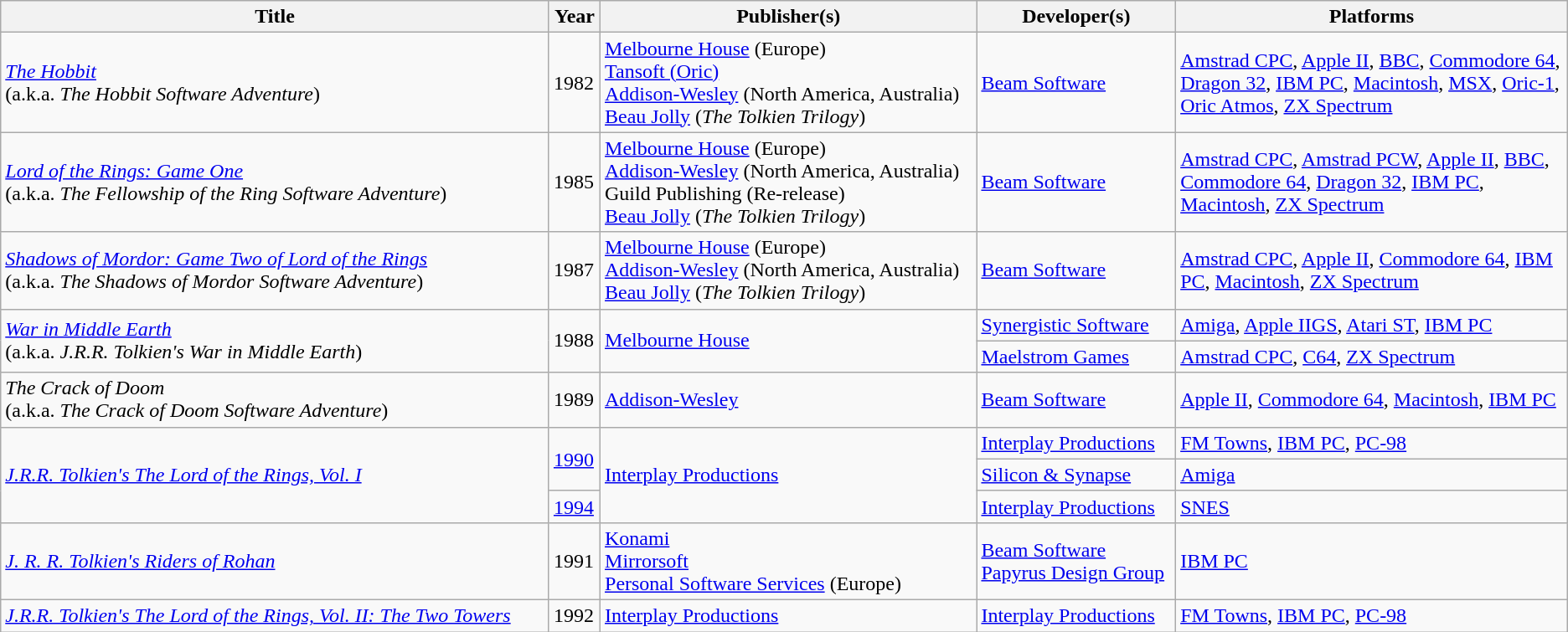<table class="wikitable sortable">
<tr>
<th class="unsortable" width=35%>Title</th>
<th>Year</th>
<th>Publisher(s)</th>
<th>Developer(s)</th>
<th width=25%>Platforms</th>
</tr>
<tr>
<td><em><a href='#'>The Hobbit</a></em><br> (a.k.a. <em>The Hobbit Software Adventure</em>)</td>
<td>1982</td>
<td><a href='#'>Melbourne House</a> (Europe)<br><a href='#'>Tansoft (Oric)</a><br><a href='#'>Addison-Wesley</a> (North America, Australia)<br><a href='#'>Beau Jolly</a> (<em>The Tolkien Trilogy</em>)</td>
<td><a href='#'>Beam Software</a></td>
<td><a href='#'>Amstrad CPC</a>, <a href='#'>Apple II</a>, <a href='#'>BBC</a>, <a href='#'>Commodore 64</a>, <a href='#'>Dragon 32</a>, <a href='#'>IBM PC</a>, <a href='#'>Macintosh</a>, <a href='#'>MSX</a>, <a href='#'>Oric-1</a>, <a href='#'>Oric Atmos</a>, <a href='#'>ZX Spectrum</a></td>
</tr>
<tr>
<td><em><a href='#'>Lord of the Rings: Game One</a></em><br> (a.k.a. <em>The Fellowship of the Ring Software Adventure</em>)</td>
<td>1985</td>
<td><a href='#'>Melbourne House</a> (Europe)<br><a href='#'>Addison-Wesley</a> (North America, Australia)<br>Guild Publishing (Re-release)<br><a href='#'>Beau Jolly</a> (<em>The Tolkien Trilogy</em>)</td>
<td><a href='#'>Beam Software</a></td>
<td><a href='#'>Amstrad CPC</a>, <a href='#'>Amstrad PCW</a>, <a href='#'>Apple II</a>, <a href='#'>BBC</a>, <a href='#'>Commodore 64</a>, <a href='#'>Dragon 32</a>, <a href='#'>IBM PC</a>, <a href='#'>Macintosh</a>, <a href='#'>ZX Spectrum</a></td>
</tr>
<tr>
<td><em><a href='#'>Shadows of Mordor: Game Two of Lord of the Rings</a></em><br> (a.k.a. <em>The Shadows of Mordor Software Adventure</em>)</td>
<td>1987</td>
<td><a href='#'>Melbourne House</a> (Europe)<br><a href='#'>Addison-Wesley</a> (North America, Australia)<br><a href='#'>Beau Jolly</a> (<em>The Tolkien Trilogy</em>)</td>
<td><a href='#'>Beam Software</a></td>
<td><a href='#'>Amstrad CPC</a>, <a href='#'>Apple II</a>, <a href='#'>Commodore 64</a>, <a href='#'>IBM PC</a>, <a href='#'>Macintosh</a>, <a href='#'>ZX Spectrum</a></td>
</tr>
<tr>
<td rowspan=2><em><a href='#'>War in Middle Earth</a></em><br> (a.k.a. <em>J.R.R. Tolkien's War in Middle Earth</em>)</td>
<td rowspan=2>1988</td>
<td rowspan=2><a href='#'>Melbourne House</a></td>
<td><a href='#'>Synergistic Software</a></td>
<td><a href='#'>Amiga</a>, <a href='#'>Apple IIGS</a>, <a href='#'>Atari ST</a>, <a href='#'>IBM PC</a></td>
</tr>
<tr>
<td><a href='#'>Maelstrom Games</a></td>
<td><a href='#'>Amstrad CPC</a>, <a href='#'>C64</a>, <a href='#'>ZX Spectrum</a></td>
</tr>
<tr>
<td><em>The Crack of Doom</em><br> (a.k.a. <em>The Crack of Doom Software Adventure</em>)</td>
<td>1989</td>
<td><a href='#'>Addison-Wesley</a></td>
<td><a href='#'>Beam Software</a></td>
<td><a href='#'>Apple II</a>, <a href='#'>Commodore 64</a>, <a href='#'>Macintosh</a>, <a href='#'>IBM PC</a></td>
</tr>
<tr>
<td rowspan=3><em><a href='#'>J.R.R. Tolkien's The Lord of the Rings, Vol. I</a></em></td>
<td rowspan=2><a href='#'>1990</a></td>
<td rowspan=3><a href='#'>Interplay Productions</a></td>
<td><a href='#'>Interplay Productions</a></td>
<td><a href='#'>FM Towns</a>, <a href='#'>IBM PC</a>, <a href='#'>PC-98</a></td>
</tr>
<tr>
<td><a href='#'>Silicon & Synapse</a></td>
<td><a href='#'>Amiga</a></td>
</tr>
<tr>
<td><a href='#'>1994</a></td>
<td><a href='#'>Interplay Productions</a></td>
<td><a href='#'>SNES</a></td>
</tr>
<tr>
<td><em><a href='#'>J. R. R. Tolkien's Riders of Rohan</a></em></td>
<td>1991</td>
<td><a href='#'>Konami</a><br> <a href='#'>Mirrorsoft</a><br><a href='#'>Personal Software Services</a> (Europe)</td>
<td><a href='#'>Beam Software</a><br> <a href='#'>Papyrus Design Group</a></td>
<td><a href='#'>IBM PC</a></td>
</tr>
<tr>
<td><em><a href='#'>J.R.R. Tolkien's The Lord of the Rings, Vol. II: The Two Towers</a></em></td>
<td>1992</td>
<td><a href='#'>Interplay Productions</a></td>
<td><a href='#'>Interplay Productions</a></td>
<td><a href='#'>FM Towns</a>, <a href='#'>IBM PC</a>, <a href='#'>PC-98</a></td>
</tr>
</table>
